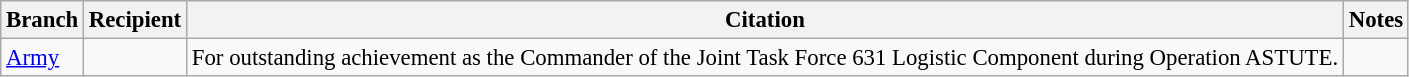<table class="wikitable" style="font-size:95%;">
<tr>
<th>Branch</th>
<th>Recipient</th>
<th>Citation</th>
<th>Notes</th>
</tr>
<tr>
<td><a href='#'>Army</a></td>
<td></td>
<td>For outstanding achievement as the Commander of the Joint Task Force 631 Logistic Component during Operation ASTUTE.</td>
<td></td>
</tr>
</table>
